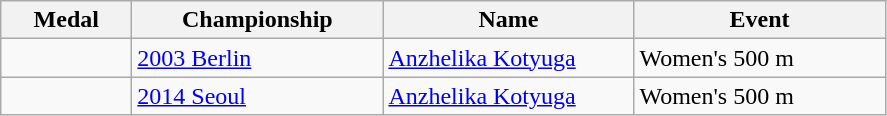<table class="wikitable sortable">
<tr>
<th style="width:5em">Medal</th>
<th style="width:10em">Championship</th>
<th style="width:10em">Name</th>
<th style="width:10em">Event</th>
</tr>
<tr>
<td></td>
<td><a href='#'>2003 Berlin</a></td>
<td><a href='#'>Anzhelika Kotyuga</a></td>
<td>Women's 500 m</td>
</tr>
<tr>
<td></td>
<td><a href='#'>2014 Seoul</a></td>
<td><a href='#'>Anzhelika Kotyuga</a></td>
<td>Women's 500 m</td>
</tr>
</table>
